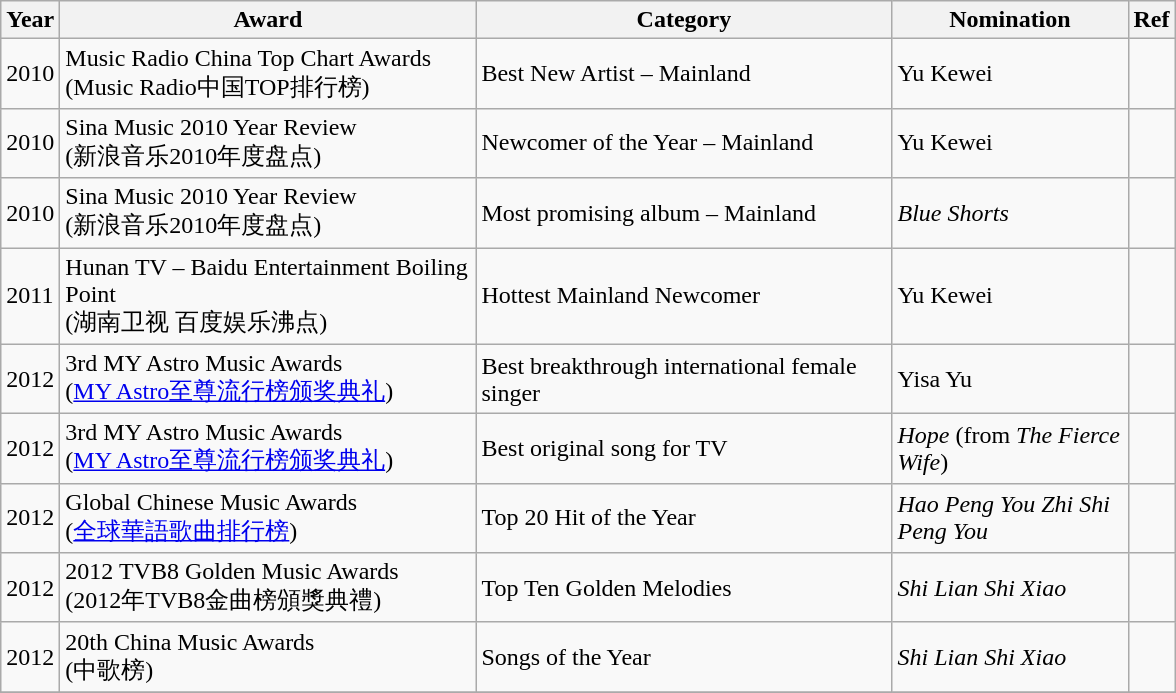<table class="wikitable">
<tr>
<th>Year</th>
<th width="270">Award</th>
<th width="270">Category</th>
<th width="150">Nomination</th>
<th>Ref</th>
</tr>
<tr>
<td>2010</td>
<td>Music Radio China Top Chart Awards<br>(Music Radio中国TOP排行榜)</td>
<td>Best New Artist – Mainland</td>
<td>Yu Kewei</td>
<td align="center"></td>
</tr>
<tr>
<td>2010</td>
<td>Sina Music 2010 Year Review<br>(新浪音乐2010年度盘点)</td>
<td>Newcomer of the Year – Mainland</td>
<td>Yu Kewei</td>
<td align="center"></td>
</tr>
<tr>
<td>2010</td>
<td>Sina Music 2010 Year Review<br>(新浪音乐2010年度盘点)</td>
<td>Most promising album – Mainland</td>
<td><em>Blue Shorts</em></td>
<td align="center"></td>
</tr>
<tr>
<td>2011</td>
<td>Hunan TV – Baidu Entertainment Boiling Point<br>(湖南卫视 百度娱乐沸点)</td>
<td>Hottest Mainland Newcomer</td>
<td>Yu Kewei</td>
<td align="center"></td>
</tr>
<tr>
<td>2012</td>
<td>3rd MY Astro Music Awards<br>(<a href='#'>MY Astro至尊流行榜颁奖典礼</a>)</td>
<td>Best breakthrough international female singer</td>
<td>Yisa Yu</td>
<td align="center"></td>
</tr>
<tr>
<td>2012</td>
<td>3rd MY Astro Music Awards<br>(<a href='#'>MY Astro至尊流行榜颁奖典礼</a>)</td>
<td>Best original song for TV</td>
<td><em>Hope</em> (from <em>The Fierce Wife</em>)</td>
<td align="center"></td>
</tr>
<tr>
<td>2012</td>
<td>Global Chinese Music Awards<br>(<a href='#'>全球華語歌曲排行榜</a>)</td>
<td>Top 20 Hit of the Year</td>
<td><em>Hao Peng You Zhi Shi Peng You</em></td>
<td align="center"></td>
</tr>
<tr>
<td>2012</td>
<td>2012 TVB8 Golden Music Awards <br>(2012年TVB8金曲榜頒獎典禮)</td>
<td>Top Ten Golden Melodies</td>
<td><em>Shi Lian Shi Xiao</em></td>
<td align="center"></td>
</tr>
<tr>
<td>2012</td>
<td>20th China Music Awards <br>(中歌榜)</td>
<td>Songs of the Year</td>
<td><em>Shi Lian Shi Xiao</em></td>
<td align="center"></td>
</tr>
<tr>
</tr>
</table>
